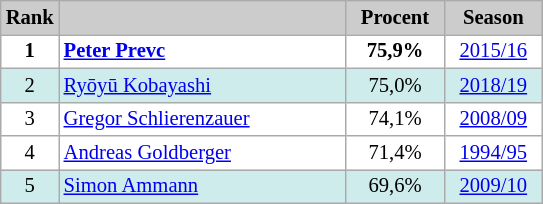<table class="wikitable plainrowheaders" style="background:#fff; font-size:86%; line-height:16px; border:grey solid 1px; border-collapse:collapse;">
<tr style="background:#ccc; text-align:center;">
<th style="background:#ccc;">Rank</th>
<th style="background:#ccc;" width="185"></th>
<th style="background:#ccc;" width="59">Procent</th>
<th style="background:#ccc;" width="59">Season</th>
</tr>
<tr>
<td align=center><strong>1</strong></td>
<td> <strong><a href='#'>Peter Prevc</a></strong></td>
<td align=center><strong>75,9%</strong></td>
<td align=center><a href='#'>2015/16</a></td>
</tr>
<tr bgcolor=#CFECEC>
<td align=center>2</td>
<td> <a href='#'>Ryōyū Kobayashi</a></td>
<td align=center>75,0%</td>
<td align=center><a href='#'>2018/19</a></td>
</tr>
<tr>
<td align=center>3</td>
<td> <a href='#'>Gregor Schlierenzauer</a></td>
<td align=center>74,1%</td>
<td align=center><a href='#'>2008/09</a></td>
</tr>
<tr>
<td align=center>4</td>
<td> <a href='#'>Andreas Goldberger</a></td>
<td align=center>71,4%</td>
<td align=center><a href='#'>1994/95</a></td>
</tr>
<tr bgcolor=#CFECEC>
<td align=center>5</td>
<td> <a href='#'>Simon Ammann</a></td>
<td align=center>69,6%</td>
<td align=center><a href='#'>2009/10</a></td>
</tr>
</table>
